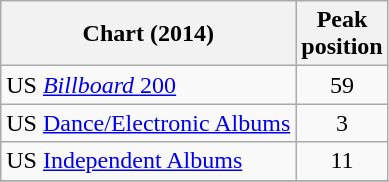<table class="wikitable sortable">
<tr>
<th>Chart (2014)</th>
<th>Peak<br>position</th>
</tr>
<tr>
<td>US <a href='#'><em>Billboard</em> 200</a></td>
<td style="text-align:center;">59</td>
</tr>
<tr>
<td>US <a href='#'>Dance/Electronic Albums</a></td>
<td style="text-align:center;">3</td>
</tr>
<tr>
<td>US <a href='#'>Independent Albums</a></td>
<td style="text-align:center;">11</td>
</tr>
<tr>
</tr>
</table>
